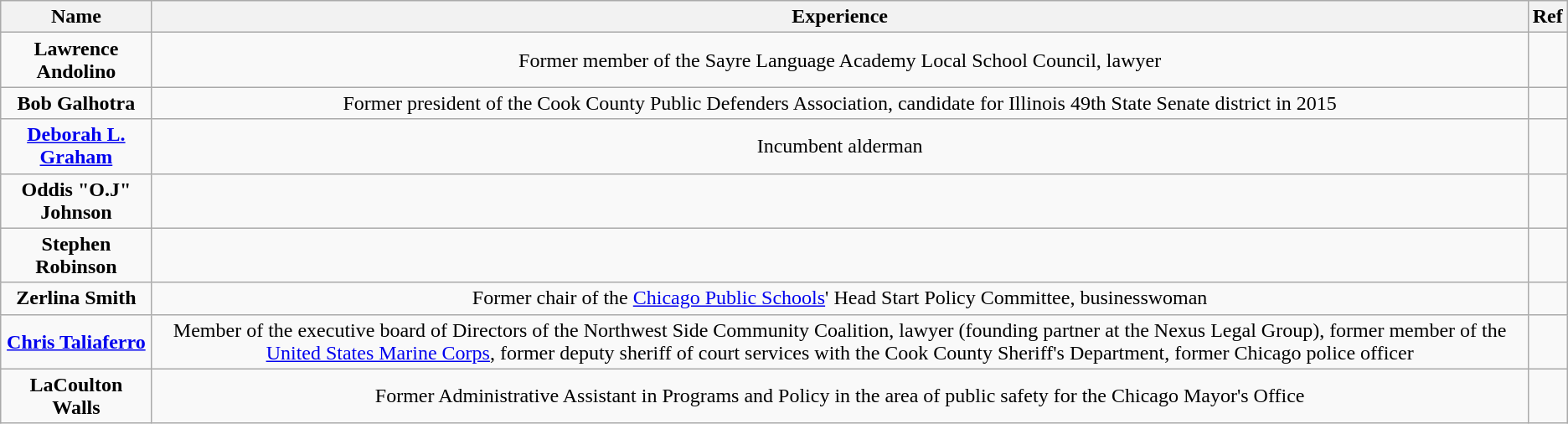<table class="wikitable" style="text-align:center">
<tr>
<th>Name</th>
<th>Experience</th>
<th>Ref</th>
</tr>
<tr>
<td><strong>Lawrence Andolino</strong></td>
<td>Former member of the Sayre Language Academy Local School Council, lawyer</td>
<td></td>
</tr>
<tr>
<td><strong>Bob Galhotra</strong></td>
<td>Former president of the Cook County Public Defenders Association, candidate for Illinois 49th State Senate district in 2015</td>
<td></td>
</tr>
<tr>
<td><strong><a href='#'>Deborah L. Graham</a></strong></td>
<td>Incumbent alderman</td>
<td></td>
</tr>
<tr>
<td><strong>Oddis "O.J" Johnson</strong></td>
<td></td>
<td></td>
</tr>
<tr>
<td><strong>Stephen Robinson</strong></td>
<td></td>
<td></td>
</tr>
<tr>
<td><strong>Zerlina Smith</strong></td>
<td>Former chair of the <a href='#'>Chicago Public Schools</a>' Head Start Policy Committee, businesswoman</td>
<td></td>
</tr>
<tr>
<td><strong><a href='#'>Chris Taliaferro</a></strong></td>
<td>Member of the executive board of Directors of the Northwest Side Community Coalition, lawyer (founding partner at the Nexus Legal Group), former member of the <a href='#'>United States Marine Corps</a>, former deputy sheriff of court services with the Cook County Sheriff's Department, former Chicago police officer</td>
<td></td>
</tr>
<tr>
<td><strong>LaCoulton Walls</strong></td>
<td>Former Administrative Assistant in Programs and Policy in the area of public safety for the Chicago Mayor's Office</td>
<td></td>
</tr>
</table>
